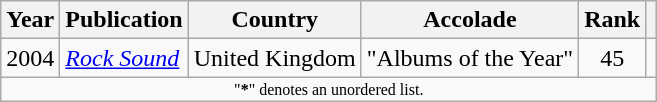<table class="wikitable sortable" style="margin:0 1em 1em 0;">
<tr>
<th>Year</th>
<th>Publication</th>
<th>Country</th>
<th>Accolade</th>
<th>Rank</th>
<th class=unsortable></th>
</tr>
<tr>
<td align=center>2004</td>
<td><em><a href='#'>Rock Sound</a></em></td>
<td>United Kingdom</td>
<td>"Albums of the Year"</td>
<td align=center>45</td>
<td></td>
</tr>
<tr class="sortbottom">
<td colspan="6"  style="font-size:8pt; text-align:center;">"<strong>*</strong>" denotes an unordered list.</td>
</tr>
</table>
